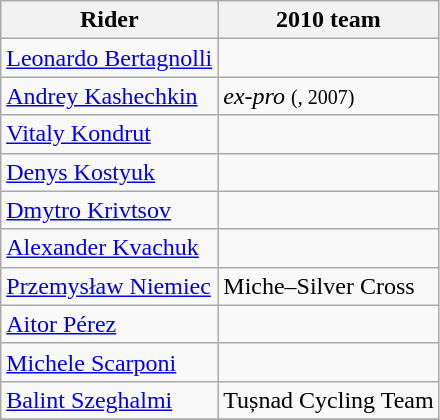<table class="wikitable">
<tr>
<th>Rider</th>
<th>2010 team</th>
</tr>
<tr>
<td><a href='#'>Leonardo Bertagnolli</a></td>
<td></td>
</tr>
<tr>
<td><a href='#'>Andrey Kashechkin</a></td>
<td><em>ex-pro</em> <small>(, 2007)</small></td>
</tr>
<tr>
<td><a href='#'>Vitaly Kondrut</a></td>
<td></td>
</tr>
<tr>
<td><a href='#'>Denys Kostyuk</a></td>
<td></td>
</tr>
<tr>
<td><a href='#'>Dmytro Krivtsov</a></td>
<td></td>
</tr>
<tr>
<td><a href='#'>Alexander Kvachuk</a></td>
<td></td>
</tr>
<tr>
<td><a href='#'>Przemysław Niemiec</a></td>
<td>Miche–Silver Cross</td>
</tr>
<tr>
<td><a href='#'>Aitor Pérez</a></td>
<td></td>
</tr>
<tr>
<td><a href='#'>Michele Scarponi</a></td>
<td></td>
</tr>
<tr>
<td><a href='#'>Balint Szeghalmi</a></td>
<td>Tușnad Cycling Team</td>
</tr>
<tr>
</tr>
</table>
